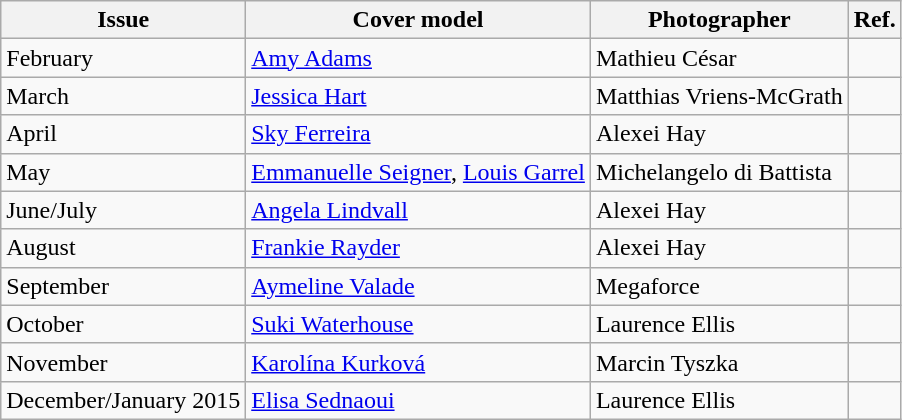<table class="wikitable">
<tr>
<th>Issue</th>
<th>Cover model</th>
<th>Photographer</th>
<th>Ref.</th>
</tr>
<tr>
<td>February</td>
<td><a href='#'>Amy Adams</a></td>
<td>Mathieu César</td>
<td></td>
</tr>
<tr>
<td>March</td>
<td><a href='#'>Jessica Hart</a></td>
<td>Matthias Vriens-McGrath</td>
<td></td>
</tr>
<tr>
<td>April</td>
<td><a href='#'>Sky Ferreira</a></td>
<td>Alexei Hay</td>
<td></td>
</tr>
<tr>
<td>May</td>
<td><a href='#'>Emmanuelle Seigner</a>, <a href='#'>Louis Garrel</a></td>
<td>Michelangelo di Battista</td>
<td></td>
</tr>
<tr>
<td>June/July</td>
<td><a href='#'>Angela Lindvall</a></td>
<td>Alexei Hay</td>
<td></td>
</tr>
<tr>
<td>August</td>
<td><a href='#'>Frankie Rayder</a></td>
<td>Alexei Hay</td>
<td></td>
</tr>
<tr>
<td>September</td>
<td><a href='#'>Aymeline Valade</a></td>
<td>Megaforce</td>
<td></td>
</tr>
<tr>
<td>October</td>
<td><a href='#'>Suki Waterhouse</a></td>
<td>Laurence Ellis</td>
<td></td>
</tr>
<tr>
<td>November</td>
<td><a href='#'>Karolína Kurková</a></td>
<td>Marcin Tyszka</td>
<td></td>
</tr>
<tr>
<td>December/January 2015</td>
<td><a href='#'>Elisa Sednaoui</a></td>
<td>Laurence Ellis</td>
<td></td>
</tr>
</table>
